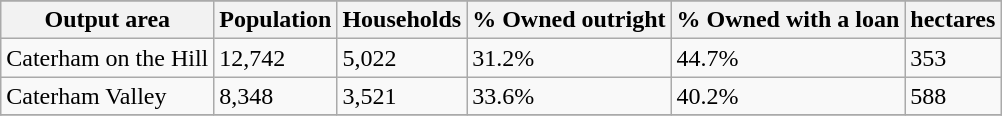<table class="wikitable">
<tr>
</tr>
<tr>
<th>Output area</th>
<th>Population</th>
<th>Households</th>
<th>% Owned outright</th>
<th>% Owned with a loan</th>
<th>hectares</th>
</tr>
<tr>
<td>Caterham on the Hill</td>
<td>12,742</td>
<td>5,022</td>
<td>31.2%</td>
<td>44.7%</td>
<td>353</td>
</tr>
<tr>
<td>Caterham Valley</td>
<td>8,348</td>
<td>3,521</td>
<td>33.6%</td>
<td>40.2%</td>
<td>588</td>
</tr>
<tr>
</tr>
</table>
